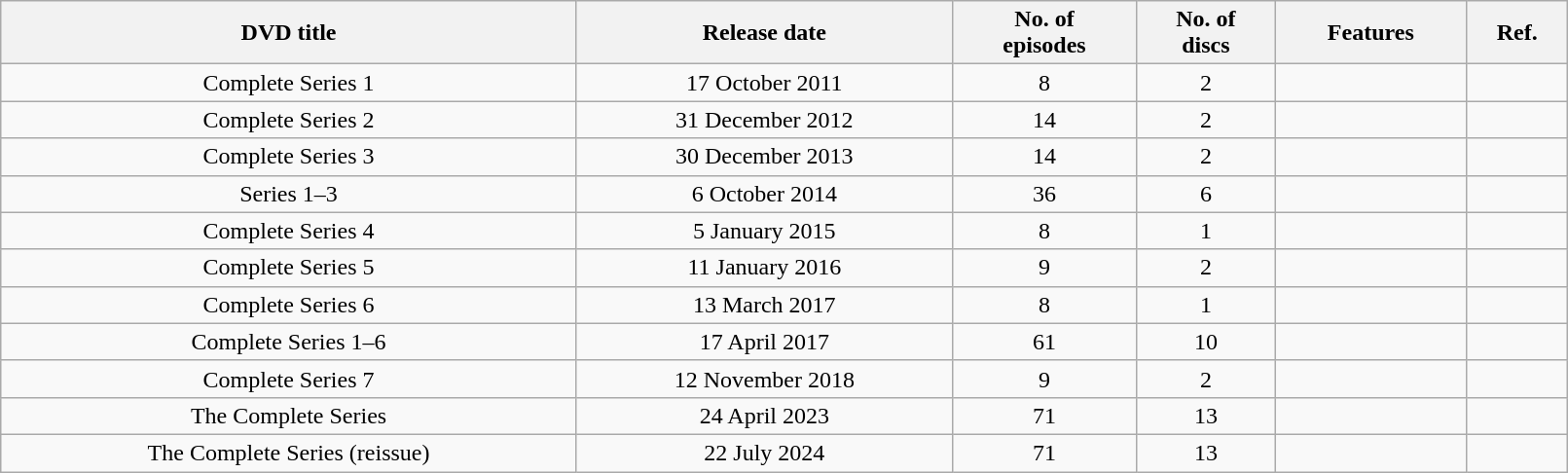<table class="wikitable" style="width:85%; text-align:center;">
<tr>
<th>DVD title</th>
<th>Release date<br></th>
<th>No. of<br>episodes</th>
<th>No. of<br>discs</th>
<th>Features</th>
<th>Ref.</th>
</tr>
<tr>
<td>Complete Series 1</td>
<td>17 October 2011</td>
<td>8</td>
<td>2</td>
<td><br></td>
<td></td>
</tr>
<tr>
<td>Complete Series 2</td>
<td>31 December 2012</td>
<td>14</td>
<td>2</td>
<td><br></td>
<td></td>
</tr>
<tr>
<td>Complete Series 3</td>
<td>30 December 2013</td>
<td>14</td>
<td>2</td>
<td><br></td>
<td></td>
</tr>
<tr>
<td>Series 1–3</td>
<td>6 October 2014</td>
<td>36</td>
<td>6</td>
<td><br></td>
<td></td>
</tr>
<tr>
<td>Complete Series 4</td>
<td>5 January 2015</td>
<td>8</td>
<td>1</td>
<td><br></td>
<td></td>
</tr>
<tr>
<td>Complete Series 5</td>
<td>11 January 2016</td>
<td>9</td>
<td>2</td>
<td><br></td>
<td></td>
</tr>
<tr>
<td>Complete Series 6</td>
<td>13 March 2017</td>
<td>8</td>
<td>1</td>
<td><br></td>
<td></td>
</tr>
<tr>
<td>Complete Series 1–6</td>
<td>17 April 2017</td>
<td>61</td>
<td>10</td>
<td><br></td>
<td></td>
</tr>
<tr>
<td>Complete Series 7</td>
<td>12 November 2018</td>
<td>9</td>
<td>2</td>
<td><br></td>
<td></td>
</tr>
<tr>
<td>The Complete Series</td>
<td>24 April 2023</td>
<td>71</td>
<td>13</td>
<td><br></td>
<td></td>
</tr>
<tr>
<td>The Complete Series (reissue)</td>
<td>22 July 2024</td>
<td>71</td>
<td>13</td>
<td><br></td>
<td></td>
</tr>
</table>
